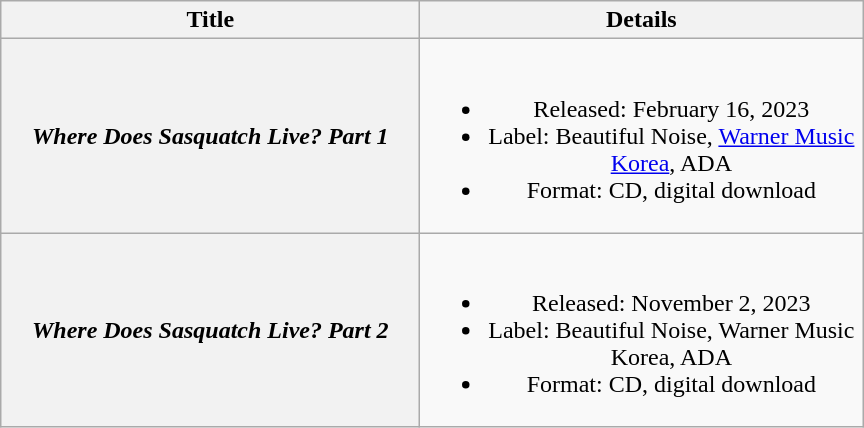<table class="wikitable plainrowheaders" style="text-align:center;" border="1">
<tr>
<th scope="col" style="width:17em;">Title</th>
<th scope="col" style="width:18em;">Details</th>
</tr>
<tr>
<th scope="row"><em>Where Does Sasquatch Live? Part 1</em></th>
<td><br><ul><li>Released: February 16, 2023</li><li>Label: Beautiful Noise, <a href='#'>Warner Music Korea</a>, ADA</li><li>Format: CD, digital download</li></ul></td>
</tr>
<tr>
<th scope="row"><em>Where Does Sasquatch Live? Part 2</em></th>
<td><br><ul><li>Released: November 2, 2023</li><li>Label: Beautiful Noise, Warner Music Korea, ADA</li><li>Format: CD, digital download</li></ul></td>
</tr>
</table>
